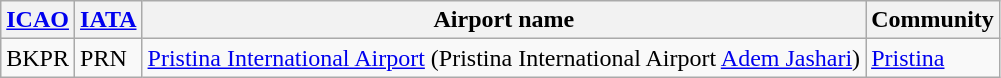<table class="wikitable" style="width:auto;">
<tr>
<th width="*"><a href='#'>ICAO</a></th>
<th width="*"><a href='#'>IATA</a></th>
<th width="*">Airport name</th>
<th width="*">Community</th>
</tr>
<tr>
<td>BKPR</td>
<td>PRN</td>
<td><a href='#'>Pristina International Airport</a> (Pristina International Airport <a href='#'>Adem Jashari</a>)</td>
<td><a href='#'>Pristina</a></td>
</tr>
</table>
